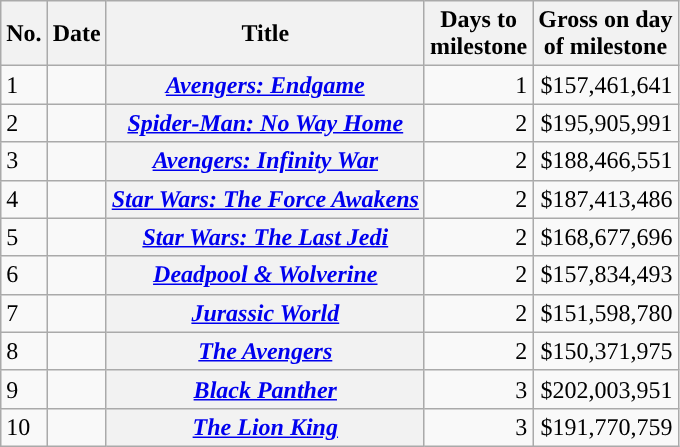<table class="wikitable">
<tr>
<th scope="col">No.</th>
<th scope="col">Date</th>
<th scope="col">Title</th>
<th scope="col">Days to <br>milestone</th>
<th scope="col">Gross on day <br>of milestone</th>
</tr>
<tr>
<td>1</td>
<td></td>
<th scope="row"><em><a href='#'>Avengers: Endgame</a></em></th>
<td style="text-align:right;">1</td>
<td style="text-align:right;">$157,461,641</td>
</tr>
<tr>
<td>2</td>
<td></td>
<th scope="row"><em><a href='#'>Spider-Man: No Way Home</a></em></th>
<td style="text-align:right;">2</td>
<td style="text-align:right;">$195,905,991</td>
</tr>
<tr>
<td>3</td>
<td></td>
<th scope="row"><em><a href='#'>Avengers: Infinity War</a></em></th>
<td style="text-align:right;">2</td>
<td style="text-align:right;">$188,466,551</td>
</tr>
<tr>
<td>4</td>
<td></td>
<th scope="row"><em><a href='#'>Star Wars: The Force Awakens</a></em></th>
<td style="text-align:right;">2</td>
<td style="text-align:right;">$187,413,486</td>
</tr>
<tr>
<td>5</td>
<td></td>
<th scope="row"><em><a href='#'>Star Wars: The Last Jedi</a></em></th>
<td style="text-align:right;">2</td>
<td style="text-align:right;">$168,677,696</td>
</tr>
<tr>
<td>6</td>
<td></td>
<th scope="row"><em><a href='#'>Deadpool & Wolverine</a></em></th>
<td style="text-align:right;">2</td>
<td style="text-align:right;">$157,834,493</td>
</tr>
<tr>
<td>7</td>
<td></td>
<th scope="row"><em><a href='#'>Jurassic World</a></em></th>
<td style="text-align:right;">2</td>
<td style="text-align:right;">$151,598,780</td>
</tr>
<tr>
<td>8</td>
<td></td>
<th scope="row"><em><a href='#'>The Avengers</a></em></th>
<td style="text-align:right;">2</td>
<td style="text-align:right;">$150,371,975</td>
</tr>
<tr>
<td>9</td>
<td></td>
<th scope="row"><em><a href='#'>Black Panther</a></em></th>
<td style="text-align:right;">3</td>
<td style="text-align:right;">$202,003,951</td>
</tr>
<tr>
<td>10</td>
<td></td>
<th scope="row"><em><a href='#'>The Lion King</a></em></th>
<td style="text-align:right;">3</td>
<td style="text-align:right;">$191,770,759</td>
</tr>
</table>
